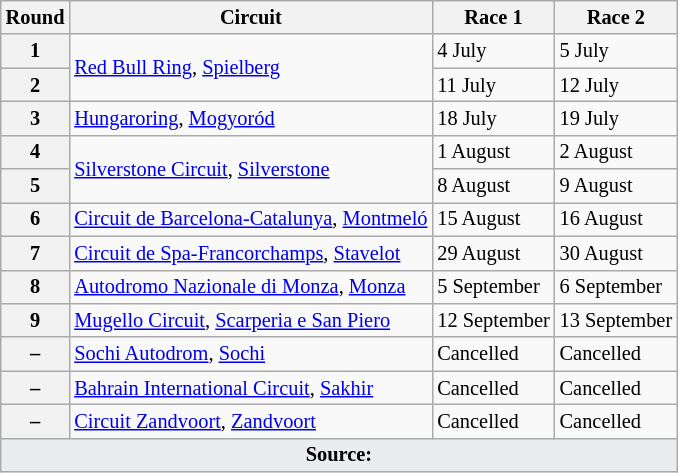<table class=wikitable style="font-size:85%;">
<tr>
<th>Round</th>
<th>Circuit</th>
<th>Race 1</th>
<th>Race 2</th>
</tr>
<tr>
<th>1</th>
<td rowspan=2> <a href='#'>Red Bull Ring</a>, <a href='#'>Spielberg</a></td>
<td>4 July</td>
<td>5 July</td>
</tr>
<tr>
<th>2</th>
<td>11 July</td>
<td>12 July</td>
</tr>
<tr>
<th>3</th>
<td> <a href='#'>Hungaroring</a>, <a href='#'>Mogyoród</a></td>
<td>18 July</td>
<td>19 July</td>
</tr>
<tr>
<th>4</th>
<td rowspan=2> <a href='#'>Silverstone Circuit</a>, <a href='#'>Silverstone</a></td>
<td>1 August</td>
<td>2 August</td>
</tr>
<tr>
<th>5</th>
<td>8 August</td>
<td>9 August</td>
</tr>
<tr>
<th>6</th>
<td nowrap> <a href='#'>Circuit de Barcelona-Catalunya</a>, <a href='#'>Montmeló</a></td>
<td>15 August</td>
<td>16 August</td>
</tr>
<tr>
<th>7</th>
<td> <a href='#'>Circuit de Spa-Francorchamps</a>, <a href='#'>Stavelot</a></td>
<td>29 August</td>
<td>30 August</td>
</tr>
<tr>
<th>8</th>
<td> <a href='#'>Autodromo Nazionale di Monza</a>, <a href='#'>Monza</a></td>
<td>5 September</td>
<td>6 September</td>
</tr>
<tr>
<th>9</th>
<td> <a href='#'>Mugello Circuit</a>, <a href='#'>Scarperia e San Piero</a></td>
<td nowrap>12 September</td>
<td nowrap>13 September</td>
</tr>
<tr>
<th>–</th>
<td> <a href='#'>Sochi Autodrom</a>, <a href='#'>Sochi</a></td>
<td>Cancelled</td>
<td>Cancelled</td>
</tr>
<tr>
<th>–</th>
<td> <a href='#'>Bahrain International Circuit</a>, <a href='#'>Sakhir</a></td>
<td>Cancelled</td>
<td>Cancelled</td>
</tr>
<tr>
<th>–</th>
<td> <a href='#'>Circuit Zandvoort</a>, <a href='#'>Zandvoort</a></td>
<td>Cancelled</td>
<td>Cancelled</td>
</tr>
<tr>
<td colspan=4 style="background-color:#EAECF0; text-align:center"><strong>Source:</strong></td>
</tr>
</table>
